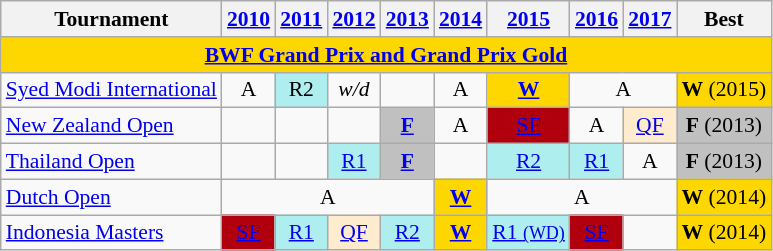<table class="wikitable" style="font-size: 90%; text-align:center">
<tr>
<th>Tournament</th>
<th><a href='#'>2010</a></th>
<th><a href='#'>2011</a></th>
<th><a href='#'>2012</a></th>
<th><a href='#'>2013</a></th>
<th><a href='#'>2014</a></th>
<th><a href='#'>2015</a></th>
<th><a href='#'>2016</a></th>
<th><a href='#'>2017</a></th>
<th>Best</th>
</tr>
<tr bgcolor=FFD700>
<td colspan="10" align=center><strong><a href='#'>BWF Grand Prix and Grand Prix Gold</a></strong></td>
</tr>
<tr>
<td align=left><a href='#'>Syed Modi International</a></td>
<td>A</td>
<td bgcolor=AFEEEE>R2</td>
<td><em>w/d</em></td>
<td></td>
<td>A</td>
<td bgcolor=Gold><a href='#'><strong>W</strong></a></td>
<td colspan="2">A</td>
<td bgcolor=Gold><strong>W</strong> (2015)</td>
</tr>
<tr>
<td align=left><a href='#'>New Zealand Open</a></td>
<td></td>
<td></td>
<td></td>
<td bgcolor=Silver><a href='#'><strong>F</strong></a></td>
<td>A</td>
<td bgcolor=Bronze><a href='#'>SF</a></td>
<td>A</td>
<td bgcolor=FFEBCD><a href='#'>QF</a></td>
<td bgcolor=Silver><strong>F</strong> (2013)</td>
</tr>
<tr>
<td align=left><a href='#'>Thailand Open</a></td>
<td></td>
<td></td>
<td bgcolor=AFEEEE><a href='#'>R1</a></td>
<td bgcolor=Silver><a href='#'><strong>F</strong></a></td>
<td></td>
<td bgcolor=AFEEEE><a href='#'>R2</a></td>
<td bgcolor=AFEEEE><a href='#'>R1</a></td>
<td>A</td>
<td bgcolor=Silver><strong>F</strong> (2013)</td>
</tr>
<tr>
<td align=left><a href='#'>Dutch Open</a></td>
<td colspan="4">A</td>
<td bgcolor=gold><a href='#'><strong>W</strong></a></td>
<td colspan="3">A</td>
<td bgcolor=gold><strong>W</strong> (2014)</td>
</tr>
<tr>
<td align=left><a href='#'>Indonesia Masters</a></td>
<td bgcolor=Bronze><a href='#'>SF</a></td>
<td bgcolor=AFEEEE><a href='#'>R1</a></td>
<td bgcolor=FFEBCD><a href='#'>QF</a></td>
<td bgcolor=AFEEEE><a href='#'>R2</a></td>
<td bgcolor=gold><a href='#'><strong>W</strong></a></td>
<td bgcolor=AFEEEE><a href='#'>R1 <small>(WD)</small></a></td>
<td bgcolor=Bronze><a href='#'>SF</a></td>
<td></td>
<td bgcolor=gold><strong>W</strong> (2014)</td>
</tr>
</table>
